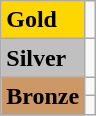<table class="wikitable">
<tr>
<td bgcolor="gold"><strong>Gold</strong></td>
<td></td>
</tr>
<tr>
<td bgcolor="silver"><strong>Silver</strong></td>
<td></td>
</tr>
<tr>
<td rowspan="2" bgcolor="#cc9966"><strong>Bronze</strong></td>
<td></td>
</tr>
<tr>
<td></td>
</tr>
</table>
